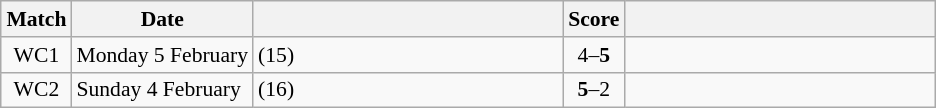<table class="wikitable" style="font-size: 90%; margin: 1em auto 1em auto;">
<tr>
<th>Match</th>
<th>Date</th>
<th width=200></th>
<th>Score</th>
<th width=200></th>
</tr>
<tr>
<td align="center">WC1</td>
<td>Monday 5 February</td>
<td> (15)</td>
<td align="center">4–<strong>5</strong></td>
<td><strong></strong></td>
</tr>
<tr>
<td align="center">WC2</td>
<td>Sunday 4 February</td>
<td><strong></strong> (16)</td>
<td align="center"><strong>5</strong>–2</td>
<td></td>
</tr>
</table>
